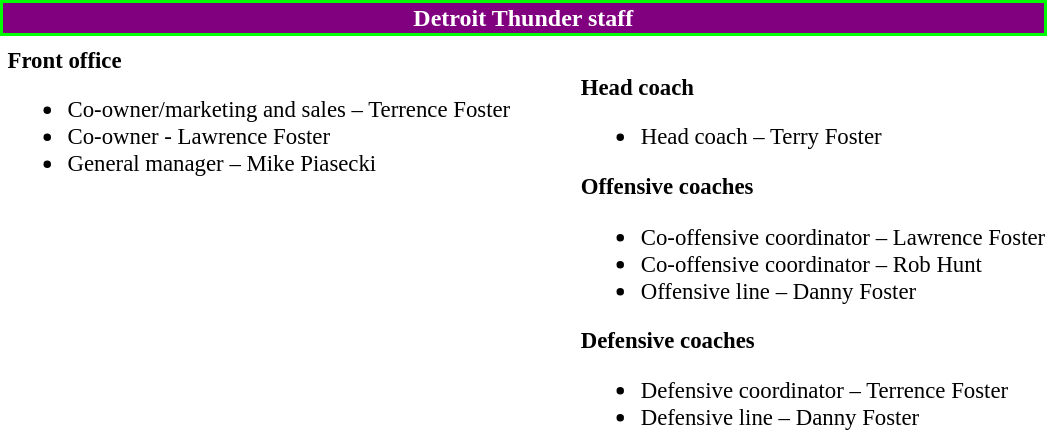<table class="toccolours" style="text-align: left;">
<tr>
<th colspan="7" style="background:purple; color:white; text-align: center; border:2px solid #00FF00;"><strong>Detroit Thunder staff</strong></th>
</tr>
<tr>
<td colspan=7 align="right"></td>
</tr>
<tr>
<td valign="top"></td>
<td style="font-size: 95%;" valign="top"><strong>Front office</strong><br><ul><li>Co-owner/marketing and sales – Terrence Foster</li><li>Co-owner - Lawrence Foster</li><li>General manager – Mike Piasecki</li></ul></td>
<td width="35"> </td>
<td valign="top"></td>
<td style="font-size: 95%;" valign="top"><br><strong>Head coach</strong><ul><li>Head coach – Terry Foster</li></ul><strong>Offensive coaches</strong><ul><li>Co-offensive coordinator – Lawrence Foster</li><li>Co-offensive coordinator – Rob Hunt</li><li>Offensive line – Danny Foster</li></ul><strong>Defensive coaches</strong><ul><li>Defensive coordinator – Terrence Foster</li><li>Defensive line – Danny Foster</li></ul></td>
</tr>
</table>
